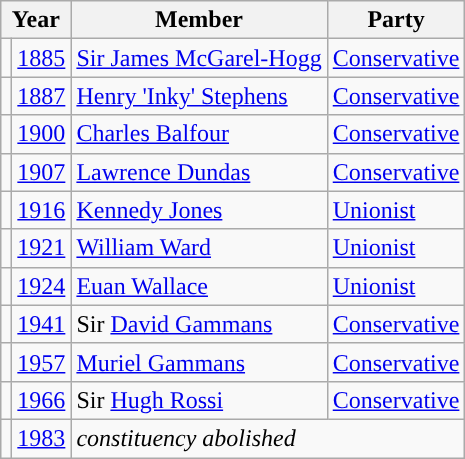<table class="wikitable">
<tr>
<th colspan="2">Year</th>
<th>Member</th>
<th>Party</th>
</tr>
<tr>
<td style="color:inherit;background-color:"></td>
<td><a href='#'>1885</a></td>
<td><a href='#'>Sir James McGarel-Hogg</a></td>
<td><a href='#'>Conservative</a></td>
</tr>
<tr>
<td style="color:inherit;background-color:"></td>
<td><a href='#'>1887</a></td>
<td><a href='#'>Henry 'Inky' Stephens</a></td>
<td><a href='#'>Conservative</a></td>
</tr>
<tr>
<td style="color:inherit;background-color:"></td>
<td><a href='#'>1900</a></td>
<td><a href='#'>Charles Balfour</a></td>
<td><a href='#'>Conservative</a></td>
</tr>
<tr>
<td style="color:inherit;background-color:"></td>
<td><a href='#'>1907</a></td>
<td><a href='#'>Lawrence Dundas</a></td>
<td><a href='#'>Conservative</a></td>
</tr>
<tr>
<td style="color:inherit;background-color:"></td>
<td><a href='#'>1916</a></td>
<td><a href='#'>Kennedy Jones</a></td>
<td><a href='#'>Unionist</a></td>
</tr>
<tr>
<td style="color:inherit;background-color:"></td>
<td><a href='#'>1921</a></td>
<td><a href='#'>William Ward</a></td>
<td><a href='#'>Unionist</a></td>
</tr>
<tr>
<td style="color:inherit;background-color:"></td>
<td><a href='#'>1924</a></td>
<td><a href='#'>Euan Wallace</a></td>
<td><a href='#'>Unionist</a></td>
</tr>
<tr>
<td style="color:inherit;background-color:"></td>
<td><a href='#'>1941</a></td>
<td>Sir <a href='#'>David Gammans</a></td>
<td><a href='#'>Conservative</a></td>
</tr>
<tr>
<td style="color:inherit;background-color:"></td>
<td><a href='#'>1957</a></td>
<td><a href='#'>Muriel Gammans</a></td>
<td><a href='#'>Conservative</a></td>
</tr>
<tr>
<td style="color:inherit;background-color:"></td>
<td><a href='#'>1966</a></td>
<td>Sir <a href='#'>Hugh Rossi</a></td>
<td><a href='#'>Conservative</a></td>
</tr>
<tr>
<td></td>
<td><a href='#'>1983</a></td>
<td colspan="2"><em>constituency abolished</em></td>
</tr>
</table>
